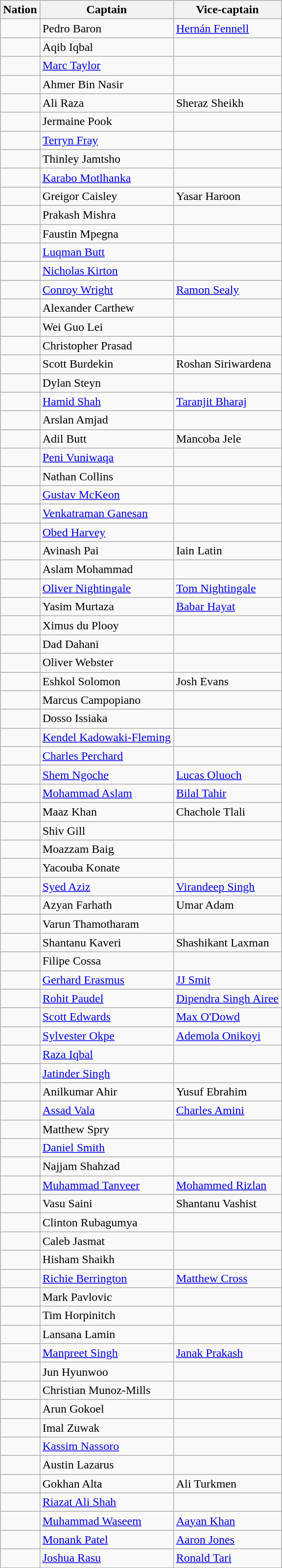<table class="wikitable" style="text-align:left">
<tr>
<th>Nation</th>
<th>Captain</th>
<th>Vice-captain</th>
</tr>
<tr>
<td></td>
<td>Pedro Baron</td>
<td><a href='#'>Hernán Fennell</a></td>
</tr>
<tr>
<td></td>
<td>Aqib Iqbal</td>
<td></td>
</tr>
<tr>
<td></td>
<td><a href='#'>Marc Taylor</a></td>
<td></td>
</tr>
<tr>
<td></td>
<td>Ahmer Bin Nasir</td>
<td></td>
</tr>
<tr>
<td></td>
<td>Ali Raza</td>
<td>Sheraz Sheikh</td>
</tr>
<tr>
<td></td>
<td>Jermaine Pook</td>
<td></td>
</tr>
<tr>
<td></td>
<td><a href='#'>Terryn Fray</a></td>
<td></td>
</tr>
<tr>
<td></td>
<td>Thinley Jamtsho</td>
<td></td>
</tr>
<tr>
<td></td>
<td><a href='#'>Karabo Motlhanka</a></td>
<td></td>
</tr>
<tr>
<td></td>
<td>Greigor Caisley</td>
<td>Yasar Haroon</td>
</tr>
<tr>
<td></td>
<td>Prakash Mishra</td>
<td></td>
</tr>
<tr>
<td></td>
<td>Faustin Mpegna</td>
<td></td>
</tr>
<tr>
<td></td>
<td><a href='#'>Luqman Butt</a></td>
<td></td>
</tr>
<tr>
<td></td>
<td><a href='#'>Nicholas Kirton</a></td>
<td></td>
</tr>
<tr>
<td></td>
<td><a href='#'>Conroy Wright</a></td>
<td><a href='#'>Ramon Sealy</a></td>
</tr>
<tr>
<td></td>
<td>Alexander Carthew</td>
<td></td>
</tr>
<tr>
<td></td>
<td>Wei Guo Lei</td>
<td></td>
</tr>
<tr>
<td></td>
<td>Christopher Prasad</td>
<td></td>
</tr>
<tr>
<td></td>
<td>Scott Burdekin</td>
<td>Roshan Siriwardena</td>
</tr>
<tr>
<td></td>
<td>Dylan Steyn</td>
<td></td>
</tr>
<tr>
<td></td>
<td><a href='#'>Hamid Shah</a></td>
<td><a href='#'>Taranjit Bharaj</a></td>
</tr>
<tr>
<td></td>
<td>Arslan Amjad</td>
<td></td>
</tr>
<tr>
<td></td>
<td>Adil Butt</td>
<td>Mancoba Jele</td>
</tr>
<tr>
<td></td>
<td><a href='#'>Peni Vuniwaqa</a></td>
<td></td>
</tr>
<tr>
<td></td>
<td>Nathan Collins</td>
<td></td>
</tr>
<tr>
<td></td>
<td><a href='#'>Gustav McKeon</a></td>
<td></td>
</tr>
<tr>
<td></td>
<td><a href='#'>Venkatraman Ganesan</a></td>
<td></td>
</tr>
<tr>
<td></td>
<td><a href='#'>Obed Harvey</a></td>
<td></td>
</tr>
<tr>
<td></td>
<td>Avinash Pai</td>
<td>Iain Latin</td>
</tr>
<tr>
<td></td>
<td>Aslam Mohammad</td>
<td></td>
</tr>
<tr>
<td></td>
<td><a href='#'>Oliver Nightingale</a></td>
<td><a href='#'>Tom Nightingale</a></td>
</tr>
<tr>
<td></td>
<td>Yasim Murtaza</td>
<td><a href='#'>Babar Hayat</a></td>
</tr>
<tr>
<td></td>
<td>Ximus du Plooy</td>
<td></td>
</tr>
<tr>
<td></td>
<td>Dad Dahani</td>
<td></td>
</tr>
<tr>
<td></td>
<td>Oliver Webster</td>
<td></td>
</tr>
<tr>
<td></td>
<td>Eshkol Solomon</td>
<td>Josh Evans</td>
</tr>
<tr>
<td></td>
<td>Marcus Campopiano</td>
<td></td>
</tr>
<tr>
<td></td>
<td>Dosso Issiaka</td>
<td></td>
</tr>
<tr>
<td></td>
<td><a href='#'>Kendel Kadowaki-Fleming</a></td>
<td></td>
</tr>
<tr>
<td></td>
<td><a href='#'>Charles Perchard</a></td>
<td></td>
</tr>
<tr>
<td></td>
<td><a href='#'>Shem Ngoche</a></td>
<td><a href='#'>Lucas Oluoch</a></td>
</tr>
<tr>
<td></td>
<td><a href='#'>Mohammad Aslam</a></td>
<td><a href='#'>Bilal Tahir</a></td>
</tr>
<tr>
<td></td>
<td>Maaz Khan</td>
<td>Chachole Tlali</td>
</tr>
<tr>
<td></td>
<td>Shiv Gill</td>
<td></td>
</tr>
<tr>
<td></td>
<td>Moazzam Baig</td>
<td></td>
</tr>
<tr>
<td></td>
<td>Yacouba Konate</td>
<td></td>
</tr>
<tr>
<td></td>
<td><a href='#'>Syed Aziz</a></td>
<td><a href='#'>Virandeep Singh</a></td>
</tr>
<tr>
<td></td>
<td>Azyan Farhath</td>
<td>Umar Adam</td>
</tr>
<tr>
<td></td>
<td>Varun Thamotharam</td>
<td></td>
</tr>
<tr>
<td></td>
<td>Shantanu Kaveri</td>
<td>Shashikant Laxman</td>
</tr>
<tr>
<td></td>
<td>Filipe Cossa</td>
<td></td>
</tr>
<tr>
<td></td>
<td><a href='#'>Gerhard Erasmus</a></td>
<td><a href='#'>JJ Smit</a></td>
</tr>
<tr>
<td></td>
<td><a href='#'>Rohit Paudel</a></td>
<td><a href='#'>Dipendra Singh Airee</a></td>
</tr>
<tr>
<td></td>
<td><a href='#'>Scott Edwards</a></td>
<td><a href='#'>Max O'Dowd</a></td>
</tr>
<tr>
<td></td>
<td><a href='#'>Sylvester Okpe</a></td>
<td><a href='#'>Ademola Onikoyi</a></td>
</tr>
<tr>
<td></td>
<td><a href='#'>Raza Iqbal</a></td>
<td></td>
</tr>
<tr>
<td></td>
<td><a href='#'>Jatinder Singh</a></td>
<td></td>
</tr>
<tr>
<td></td>
<td>Anilkumar Ahir</td>
<td>Yusuf Ebrahim</td>
</tr>
<tr>
<td></td>
<td><a href='#'>Assad Vala</a></td>
<td><a href='#'>Charles Amini</a></td>
</tr>
<tr>
<td></td>
<td>Matthew Spry</td>
<td></td>
</tr>
<tr>
<td></td>
<td><a href='#'>Daniel Smith</a></td>
<td></td>
</tr>
<tr>
<td></td>
<td>Najjam Shahzad</td>
<td></td>
</tr>
<tr>
<td></td>
<td><a href='#'>Muhammad Tanveer</a></td>
<td><a href='#'>Mohammed Rizlan</a></td>
</tr>
<tr>
<td></td>
<td>Vasu Saini</td>
<td>Shantanu Vashist</td>
</tr>
<tr>
<td></td>
<td>Clinton Rubagumya</td>
<td></td>
</tr>
<tr>
<td></td>
<td>Caleb Jasmat</td>
<td></td>
</tr>
<tr>
<td></td>
<td>Hisham Shaikh</td>
<td></td>
</tr>
<tr>
<td></td>
<td><a href='#'>Richie Berrington</a></td>
<td><a href='#'>Matthew Cross</a></td>
</tr>
<tr>
<td></td>
<td>Mark Pavlovic</td>
<td></td>
</tr>
<tr>
<td></td>
<td>Tim Horpinitch</td>
<td></td>
</tr>
<tr>
<td></td>
<td>Lansana Lamin</td>
<td></td>
</tr>
<tr>
<td></td>
<td><a href='#'>Manpreet Singh</a></td>
<td><a href='#'>Janak Prakash</a></td>
</tr>
<tr>
<td></td>
<td>Jun Hyunwoo</td>
<td></td>
</tr>
<tr>
<td></td>
<td>Christian Munoz-Mills</td>
<td></td>
</tr>
<tr>
<td></td>
<td>Arun Gokoel</td>
<td></td>
</tr>
<tr>
<td></td>
<td>Imal Zuwak</td>
<td></td>
</tr>
<tr>
<td></td>
<td><a href='#'>Kassim Nassoro</a></td>
<td></td>
</tr>
<tr>
<td></td>
<td>Austin Lazarus</td>
<td></td>
</tr>
<tr>
<td></td>
<td>Gokhan Alta</td>
<td>Ali Turkmen</td>
</tr>
<tr>
<td></td>
<td><a href='#'>Riazat Ali Shah</a></td>
<td></td>
</tr>
<tr>
<td></td>
<td><a href='#'>Muhammad Waseem</a></td>
<td><a href='#'>Aayan Khan</a></td>
</tr>
<tr>
<td></td>
<td><a href='#'>Monank Patel</a></td>
<td><a href='#'>Aaron Jones</a></td>
</tr>
<tr>
<td></td>
<td><a href='#'>Joshua Rasu</a></td>
<td><a href='#'>Ronald Tari</a></td>
</tr>
</table>
